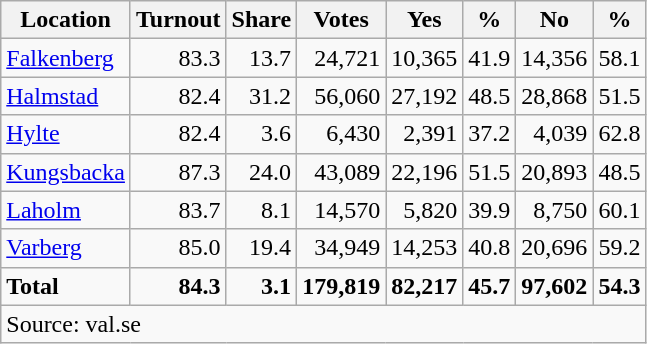<table class="wikitable sortable" style=text-align:right>
<tr>
<th>Location</th>
<th>Turnout</th>
<th>Share</th>
<th>Votes</th>
<th>Yes</th>
<th>%</th>
<th>No</th>
<th>%</th>
</tr>
<tr>
<td align=left><a href='#'>Falkenberg</a></td>
<td>83.3</td>
<td>13.7</td>
<td>24,721</td>
<td>10,365</td>
<td>41.9</td>
<td>14,356</td>
<td>58.1</td>
</tr>
<tr>
<td align=left><a href='#'>Halmstad</a></td>
<td>82.4</td>
<td>31.2</td>
<td>56,060</td>
<td>27,192</td>
<td>48.5</td>
<td>28,868</td>
<td>51.5</td>
</tr>
<tr>
<td align=left><a href='#'>Hylte</a></td>
<td>82.4</td>
<td>3.6</td>
<td>6,430</td>
<td>2,391</td>
<td>37.2</td>
<td>4,039</td>
<td>62.8</td>
</tr>
<tr>
<td align=left><a href='#'>Kungsbacka</a></td>
<td>87.3</td>
<td>24.0</td>
<td>43,089</td>
<td>22,196</td>
<td>51.5</td>
<td>20,893</td>
<td>48.5</td>
</tr>
<tr>
<td align=left><a href='#'>Laholm</a></td>
<td>83.7</td>
<td>8.1</td>
<td>14,570</td>
<td>5,820</td>
<td>39.9</td>
<td>8,750</td>
<td>60.1</td>
</tr>
<tr>
<td align=left><a href='#'>Varberg</a></td>
<td>85.0</td>
<td>19.4</td>
<td>34,949</td>
<td>14,253</td>
<td>40.8</td>
<td>20,696</td>
<td>59.2</td>
</tr>
<tr>
<td align=left><strong>Total</strong></td>
<td><strong>84.3</strong></td>
<td><strong>3.1</strong></td>
<td><strong>179,819</strong></td>
<td><strong>82,217</strong></td>
<td><strong>45.7</strong></td>
<td><strong>97,602</strong></td>
<td><strong>54.3</strong></td>
</tr>
<tr>
<td align=left colspan=8>Source: val.se </td>
</tr>
</table>
